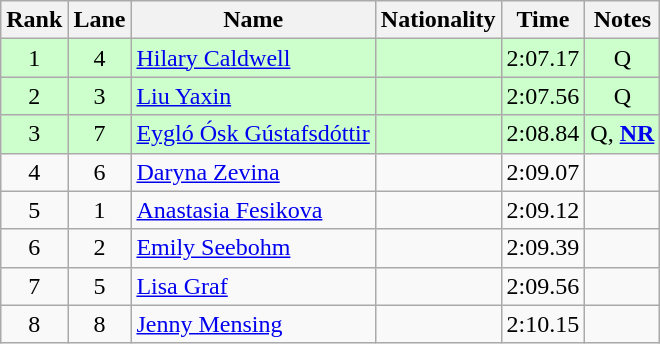<table class="wikitable sortable" style="text-align:center">
<tr>
<th>Rank</th>
<th>Lane</th>
<th>Name</th>
<th>Nationality</th>
<th>Time</th>
<th>Notes</th>
</tr>
<tr bgcolor=ccffcc>
<td>1</td>
<td>4</td>
<td align=left><a href='#'>Hilary Caldwell</a></td>
<td align=left></td>
<td>2:07.17</td>
<td>Q</td>
</tr>
<tr bgcolor=ccffcc>
<td>2</td>
<td>3</td>
<td align=left><a href='#'>Liu Yaxin</a></td>
<td align=left></td>
<td>2:07.56</td>
<td>Q</td>
</tr>
<tr bgcolor=ccffcc>
<td>3</td>
<td>7</td>
<td align=left><a href='#'>Eygló Ósk Gústafsdóttir</a></td>
<td align=left></td>
<td>2:08.84</td>
<td>Q, <strong><a href='#'>NR</a></strong></td>
</tr>
<tr>
<td>4</td>
<td>6</td>
<td align=left><a href='#'>Daryna Zevina</a></td>
<td align=left></td>
<td>2:09.07</td>
<td></td>
</tr>
<tr>
<td>5</td>
<td>1</td>
<td align=left><a href='#'>Anastasia Fesikova</a></td>
<td align=left></td>
<td>2:09.12</td>
<td></td>
</tr>
<tr>
<td>6</td>
<td>2</td>
<td align=left><a href='#'>Emily Seebohm</a></td>
<td align=left></td>
<td>2:09.39</td>
<td></td>
</tr>
<tr>
<td>7</td>
<td>5</td>
<td align=left><a href='#'>Lisa Graf</a></td>
<td align=left></td>
<td>2:09.56</td>
<td></td>
</tr>
<tr>
<td>8</td>
<td>8</td>
<td align=left><a href='#'>Jenny Mensing</a></td>
<td align=left></td>
<td>2:10.15</td>
<td></td>
</tr>
</table>
